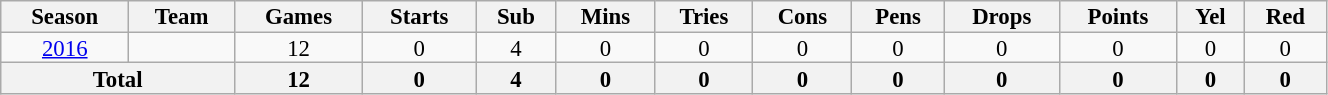<table class="wikitable" style="text-align:center; line-height:90%; font-size:95%; width:70%;">
<tr>
<th>Season</th>
<th>Team</th>
<th>Games</th>
<th>Starts</th>
<th>Sub</th>
<th>Mins</th>
<th>Tries</th>
<th>Cons</th>
<th>Pens</th>
<th>Drops</th>
<th>Points</th>
<th>Yel</th>
<th>Red</th>
</tr>
<tr>
<td><a href='#'>2016</a></td>
<td></td>
<td>12</td>
<td>0</td>
<td>4</td>
<td>0</td>
<td>0</td>
<td>0</td>
<td>0</td>
<td>0</td>
<td>0</td>
<td>0</td>
<td>0</td>
</tr>
<tr>
<th colspan="2">Total</th>
<th>12</th>
<th>0</th>
<th>4</th>
<th>0</th>
<th>0</th>
<th>0</th>
<th>0</th>
<th>0</th>
<th>0</th>
<th>0</th>
<th>0</th>
</tr>
</table>
